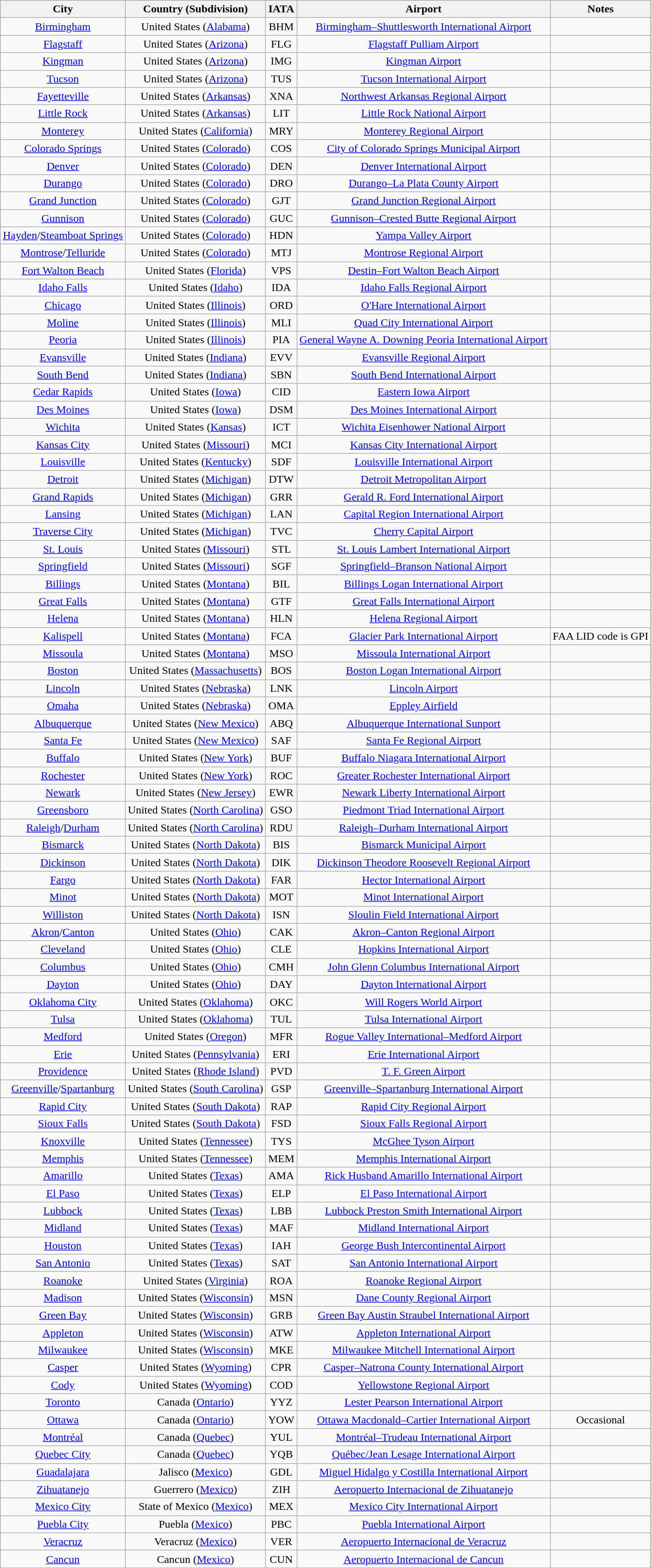<table class="wikitable sortable" style="text-align: center;">
<tr>
<th>City</th>
<th>Country (Subdivision)</th>
<th>IATA</th>
<th>Airport</th>
<th>Notes</th>
</tr>
<tr>
<td><a href='#'>Birmingham</a></td>
<td>United States (<a href='#'>Alabama</a>)</td>
<td>BHM</td>
<td><a href='#'>Birmingham–Shuttlesworth International Airport</a></td>
<td></td>
</tr>
<tr>
<td><a href='#'>Flagstaff</a></td>
<td>United States (<a href='#'>Arizona</a>)</td>
<td>FLG</td>
<td><a href='#'>Flagstaff Pulliam Airport</a></td>
<td></td>
</tr>
<tr>
<td><a href='#'>Kingman</a></td>
<td>United States (<a href='#'>Arizona</a>)</td>
<td>IMG</td>
<td><a href='#'>Kingman Airport</a></td>
<td></td>
</tr>
<tr>
<td><a href='#'>Tucson</a></td>
<td>United States (<a href='#'>Arizona</a>)</td>
<td>TUS</td>
<td><a href='#'>Tucson International Airport</a></td>
<td></td>
</tr>
<tr>
<td><a href='#'>Fayetteville</a></td>
<td>United States (<a href='#'>Arkansas</a>)</td>
<td>XNA</td>
<td><a href='#'>Northwest Arkansas Regional Airport</a></td>
</tr>
<tr>
<td><a href='#'>Little Rock</a></td>
<td>United States (<a href='#'>Arkansas</a>)</td>
<td>LIT</td>
<td><a href='#'>Little Rock National Airport</a></td>
<td></td>
</tr>
<tr>
<td><a href='#'>Monterey</a></td>
<td>United States (<a href='#'>California</a>)</td>
<td>MRY</td>
<td><a href='#'>Monterey Regional Airport</a></td>
<td></td>
</tr>
<tr>
<td><a href='#'>Colorado Springs</a></td>
<td>United States (<a href='#'>Colorado</a>)</td>
<td>COS</td>
<td><a href='#'>City of Colorado Springs Municipal Airport</a></td>
<td></td>
</tr>
<tr>
<td><a href='#'>Denver</a></td>
<td>United States (<a href='#'>Colorado</a>)</td>
<td>DEN</td>
<td><a href='#'>Denver International Airport</a></td>
<td></td>
</tr>
<tr>
<td><a href='#'>Durango</a></td>
<td>United States (<a href='#'>Colorado</a>)</td>
<td>DRO</td>
<td><a href='#'>Durango–La Plata County Airport</a></td>
<td></td>
</tr>
<tr>
<td><a href='#'>Grand Junction</a></td>
<td>United States (<a href='#'>Colorado</a>)</td>
<td>GJT</td>
<td><a href='#'>Grand Junction Regional Airport</a></td>
<td></td>
</tr>
<tr>
<td><a href='#'>Gunnison</a></td>
<td>United States (<a href='#'>Colorado</a>)</td>
<td>GUC</td>
<td><a href='#'>Gunnison–Crested Butte Regional Airport</a></td>
<td></td>
</tr>
<tr>
<td><a href='#'>Hayden</a>/<a href='#'>Steamboat Springs</a></td>
<td>United States (<a href='#'>Colorado</a>)</td>
<td>HDN</td>
<td><a href='#'>Yampa Valley Airport</a></td>
<td></td>
</tr>
<tr>
<td><a href='#'>Montrose</a>/<a href='#'>Telluride</a></td>
<td>United States (<a href='#'>Colorado</a>)</td>
<td>MTJ</td>
<td><a href='#'>Montrose Regional Airport</a></td>
<td></td>
</tr>
<tr>
<td><a href='#'>Fort Walton Beach</a></td>
<td>United States (<a href='#'>Florida</a>)</td>
<td>VPS</td>
<td><a href='#'>Destin–Fort Walton Beach Airport</a></td>
<td></td>
</tr>
<tr>
<td><a href='#'>Idaho Falls</a></td>
<td>United States (<a href='#'>Idaho</a>)</td>
<td>IDA</td>
<td><a href='#'>Idaho Falls Regional Airport</a></td>
<td></td>
</tr>
<tr>
<td><a href='#'>Chicago</a></td>
<td>United States (<a href='#'>Illinois</a>)</td>
<td>ORD</td>
<td><a href='#'>O'Hare International Airport</a></td>
<td></td>
</tr>
<tr>
<td><a href='#'>Moline</a></td>
<td>United States (<a href='#'>Illinois</a>)</td>
<td>MLI</td>
<td><a href='#'>Quad City International Airport</a></td>
<td></td>
</tr>
<tr>
<td><a href='#'>Peoria</a></td>
<td>United States (<a href='#'>Illinois</a>)</td>
<td>PIA</td>
<td><a href='#'>General Wayne A. Downing Peoria International Airport</a></td>
<td></td>
</tr>
<tr>
<td><a href='#'>Evansville</a></td>
<td>United States (<a href='#'>Indiana</a>)</td>
<td>EVV</td>
<td><a href='#'>Evansville Regional Airport</a></td>
<td></td>
</tr>
<tr>
<td><a href='#'>South Bend</a></td>
<td>United States (<a href='#'>Indiana</a>)</td>
<td>SBN</td>
<td><a href='#'>South Bend International Airport</a></td>
<td></td>
</tr>
<tr>
<td><a href='#'>Cedar Rapids</a></td>
<td>United States (<a href='#'>Iowa</a>)</td>
<td>CID</td>
<td><a href='#'>Eastern Iowa Airport</a></td>
<td></td>
</tr>
<tr>
<td><a href='#'>Des Moines</a></td>
<td>United States (<a href='#'>Iowa</a>)</td>
<td>DSM</td>
<td><a href='#'>Des Moines International Airport</a></td>
<td></td>
</tr>
<tr>
<td><a href='#'>Wichita</a></td>
<td>United States (<a href='#'>Kansas</a>)</td>
<td>ICT</td>
<td><a href='#'>Wichita Eisenhower National Airport</a></td>
<td></td>
</tr>
<tr>
<td><a href='#'>Kansas City</a></td>
<td>United States (<a href='#'>Missouri</a>)</td>
<td>MCI</td>
<td><a href='#'>Kansas City International Airport</a></td>
<td></td>
</tr>
<tr>
<td><a href='#'>Louisville</a></td>
<td>United States (<a href='#'>Kentucky</a>)</td>
<td>SDF</td>
<td><a href='#'>Louisville International Airport</a></td>
<td></td>
</tr>
<tr>
<td><a href='#'>Detroit</a></td>
<td>United States (<a href='#'>Michigan</a>)</td>
<td>DTW</td>
<td><a href='#'>Detroit Metropolitan Airport</a></td>
<td></td>
</tr>
<tr>
<td><a href='#'>Grand Rapids</a></td>
<td>United States (<a href='#'>Michigan</a>)</td>
<td>GRR</td>
<td><a href='#'>Gerald R. Ford International Airport</a></td>
<td></td>
</tr>
<tr>
<td><a href='#'>Lansing</a></td>
<td>United States (<a href='#'>Michigan</a>)</td>
<td>LAN</td>
<td><a href='#'>Capital Region International Airport</a></td>
<td></td>
</tr>
<tr>
<td><a href='#'>Traverse City</a></td>
<td>United States (<a href='#'>Michigan</a>)</td>
<td>TVC</td>
<td><a href='#'>Cherry Capital Airport</a></td>
<td></td>
</tr>
<tr>
<td><a href='#'>St. Louis</a></td>
<td>United States (<a href='#'>Missouri</a>)</td>
<td>STL</td>
<td><a href='#'>St. Louis Lambert International Airport</a></td>
<td></td>
</tr>
<tr>
<td><a href='#'>Springfield</a></td>
<td>United States (<a href='#'>Missouri</a>)</td>
<td>SGF</td>
<td><a href='#'>Springfield–Branson National Airport</a></td>
<td></td>
</tr>
<tr>
<td><a href='#'>Billings</a></td>
<td>United States (<a href='#'>Montana</a>)</td>
<td>BIL</td>
<td><a href='#'>Billings Logan International Airport</a></td>
<td></td>
</tr>
<tr>
<td><a href='#'>Great Falls</a></td>
<td>United States (<a href='#'>Montana</a>)</td>
<td>GTF</td>
<td><a href='#'>Great Falls International Airport</a></td>
<td></td>
</tr>
<tr>
<td><a href='#'>Helena</a></td>
<td>United States (<a href='#'>Montana</a>)</td>
<td>HLN</td>
<td><a href='#'>Helena Regional Airport</a></td>
<td></td>
</tr>
<tr>
<td><a href='#'>Kalispell</a></td>
<td>United States (<a href='#'>Montana</a>)</td>
<td>FCA</td>
<td><a href='#'>Glacier Park International Airport</a></td>
<td>FAA LID code is GPI</td>
</tr>
<tr>
<td><a href='#'>Missoula</a></td>
<td>United States (<a href='#'>Montana</a>)</td>
<td>MSO</td>
<td><a href='#'>Missoula International Airport</a></td>
<td></td>
</tr>
<tr>
<td><a href='#'>Boston</a></td>
<td>United States (<a href='#'>Massachusetts</a>)</td>
<td>BOS</td>
<td><a href='#'>Boston Logan International Airport</a></td>
<td></td>
</tr>
<tr>
<td><a href='#'>Lincoln</a></td>
<td>United States (<a href='#'>Nebraska</a>)</td>
<td>LNK</td>
<td><a href='#'>Lincoln Airport</a></td>
<td></td>
</tr>
<tr>
<td><a href='#'>Omaha</a></td>
<td>United States (<a href='#'>Nebraska</a>)</td>
<td>OMA</td>
<td><a href='#'>Eppley Airfield</a></td>
<td></td>
</tr>
<tr>
<td><a href='#'>Albuquerque</a></td>
<td>United States (<a href='#'>New Mexico</a>)</td>
<td>ABQ</td>
<td><a href='#'>Albuquerque International Sunport</a></td>
<td></td>
</tr>
<tr>
<td><a href='#'>Santa Fe</a></td>
<td>United States (<a href='#'>New Mexico</a>)</td>
<td>SAF</td>
<td><a href='#'>Santa Fe Regional Airport</a></td>
<td></td>
</tr>
<tr>
<td><a href='#'>Buffalo</a></td>
<td>United States (<a href='#'>New York</a>)</td>
<td>BUF</td>
<td><a href='#'>Buffalo Niagara International Airport</a></td>
<td></td>
</tr>
<tr>
<td><a href='#'>Rochester</a></td>
<td>United States (<a href='#'>New York</a>)</td>
<td>ROC</td>
<td><a href='#'>Greater Rochester International Airport</a></td>
<td></td>
</tr>
<tr>
<td><a href='#'>Newark</a></td>
<td>United States (<a href='#'>New Jersey</a>)</td>
<td>EWR</td>
<td><a href='#'>Newark Liberty International Airport</a></td>
<td></td>
</tr>
<tr>
<td><a href='#'>Greensboro</a></td>
<td>United States (<a href='#'>North Carolina</a>)</td>
<td>GSO</td>
<td><a href='#'>Piedmont Triad International Airport</a></td>
<td></td>
</tr>
<tr>
<td><a href='#'>Raleigh</a>/<a href='#'>Durham</a></td>
<td>United States (<a href='#'>North Carolina</a>)</td>
<td>RDU</td>
<td><a href='#'>Raleigh–Durham International Airport</a></td>
<td></td>
</tr>
<tr>
<td><a href='#'>Bismarck</a></td>
<td>United States (<a href='#'>North Dakota</a>)</td>
<td>BIS</td>
<td><a href='#'>Bismarck Municipal Airport</a></td>
<td></td>
</tr>
<tr>
<td><a href='#'>Dickinson</a></td>
<td>United States (<a href='#'>North Dakota</a>)</td>
<td>DIK</td>
<td><a href='#'>Dickinson Theodore Roosevelt Regional Airport</a></td>
<td></td>
</tr>
<tr>
<td><a href='#'>Fargo</a></td>
<td>United States (<a href='#'>North Dakota</a>)</td>
<td>FAR</td>
<td><a href='#'>Hector International Airport</a></td>
<td></td>
</tr>
<tr>
<td><a href='#'>Minot</a></td>
<td>United States (<a href='#'>North Dakota</a>)</td>
<td>MOT</td>
<td><a href='#'>Minot International Airport</a></td>
<td></td>
</tr>
<tr>
<td><a href='#'>Williston</a></td>
<td>United States (<a href='#'>North Dakota</a>)</td>
<td>ISN</td>
<td><a href='#'>Sloulin Field International Airport</a></td>
<td></td>
</tr>
<tr>
<td><a href='#'>Akron</a>/<a href='#'>Canton</a></td>
<td>United States (<a href='#'>Ohio</a>)</td>
<td>CAK</td>
<td><a href='#'>Akron–Canton Regional Airport</a></td>
<td></td>
</tr>
<tr>
<td><a href='#'>Cleveland</a></td>
<td>United States (<a href='#'>Ohio</a>)</td>
<td>CLE</td>
<td><a href='#'>Hopkins International Airport</a></td>
<td></td>
</tr>
<tr>
<td><a href='#'>Columbus</a></td>
<td>United States (<a href='#'>Ohio</a>)</td>
<td>CMH</td>
<td><a href='#'>John Glenn Columbus International Airport</a></td>
<td></td>
</tr>
<tr>
<td><a href='#'>Dayton</a></td>
<td>United States (<a href='#'>Ohio</a>)</td>
<td>DAY</td>
<td><a href='#'>Dayton International Airport</a></td>
<td></td>
</tr>
<tr>
<td><a href='#'>Oklahoma City</a></td>
<td>United States (<a href='#'>Oklahoma</a>)</td>
<td>OKC</td>
<td><a href='#'>Will Rogers World Airport</a></td>
<td></td>
</tr>
<tr>
<td><a href='#'>Tulsa</a></td>
<td>United States (<a href='#'>Oklahoma</a>)</td>
<td>TUL</td>
<td><a href='#'>Tulsa International Airport</a></td>
<td></td>
</tr>
<tr>
<td><a href='#'>Medford</a></td>
<td>United States (<a href='#'>Oregon</a>)</td>
<td>MFR</td>
<td><a href='#'>Rogue Valley International–Medford Airport</a></td>
<td></td>
</tr>
<tr>
<td><a href='#'>Erie</a></td>
<td>United States (<a href='#'>Pennsylvania</a>)</td>
<td>ERI</td>
<td><a href='#'>Erie International Airport</a></td>
<td></td>
</tr>
<tr>
<td><a href='#'>Providence</a></td>
<td>United States (<a href='#'>Rhode Island</a>)</td>
<td>PVD</td>
<td><a href='#'>T. F. Green Airport</a></td>
<td></td>
</tr>
<tr>
<td><a href='#'>Greenville</a>/<a href='#'>Spartanburg</a></td>
<td>United States (<a href='#'>South Carolina</a>)</td>
<td>GSP</td>
<td><a href='#'>Greenville–Spartanburg International Airport</a></td>
<td></td>
</tr>
<tr>
<td><a href='#'>Rapid City</a></td>
<td>United States (<a href='#'>South Dakota</a>)</td>
<td>RAP</td>
<td><a href='#'>Rapid City Regional Airport</a></td>
<td></td>
</tr>
<tr>
<td><a href='#'>Sioux Falls</a></td>
<td>United States (<a href='#'>South Dakota</a>)</td>
<td>FSD</td>
<td><a href='#'>Sioux Falls Regional Airport</a></td>
<td></td>
</tr>
<tr>
<td><a href='#'>Knoxville</a></td>
<td>United States (<a href='#'>Tennessee</a>)</td>
<td>TYS</td>
<td><a href='#'>McGhee Tyson Airport</a></td>
<td></td>
</tr>
<tr>
<td><a href='#'>Memphis</a></td>
<td>United States (<a href='#'>Tennessee</a>)</td>
<td>MEM</td>
<td><a href='#'>Memphis International Airport</a></td>
<td></td>
</tr>
<tr>
<td><a href='#'>Amarillo</a></td>
<td>United States (<a href='#'>Texas</a>)</td>
<td>AMA</td>
<td><a href='#'>Rick Husband Amarillo International Airport</a></td>
<td></td>
</tr>
<tr>
<td><a href='#'>El Paso</a></td>
<td>United States (<a href='#'>Texas</a>)</td>
<td>ELP</td>
<td><a href='#'>El Paso International Airport</a></td>
<td></td>
</tr>
<tr>
<td><a href='#'>Lubbock</a></td>
<td>United States (<a href='#'>Texas</a>)</td>
<td>LBB</td>
<td><a href='#'>Lubbock Preston Smith International Airport</a></td>
<td></td>
</tr>
<tr>
<td><a href='#'>Midland</a></td>
<td>United States (<a href='#'>Texas</a>)</td>
<td>MAF</td>
<td><a href='#'>Midland International Airport</a></td>
<td></td>
</tr>
<tr>
<td><a href='#'>Houston</a></td>
<td>United States (<a href='#'>Texas</a>)</td>
<td>IAH</td>
<td><a href='#'>George Bush Intercontinental Airport</a></td>
<td></td>
</tr>
<tr>
<td><a href='#'>San Antonio</a></td>
<td>United States (<a href='#'>Texas</a>)</td>
<td>SAT</td>
<td><a href='#'>San Antonio International Airport</a></td>
<td></td>
</tr>
<tr>
<td><a href='#'>Roanoke</a></td>
<td>United States (<a href='#'>Virginia</a>)</td>
<td>ROA</td>
<td><a href='#'>Roanoke Regional Airport</a></td>
<td></td>
</tr>
<tr>
<td><a href='#'>Madison</a></td>
<td>United States (<a href='#'>Wisconsin</a>)</td>
<td>MSN</td>
<td><a href='#'>Dane County Regional Airport</a></td>
<td></td>
</tr>
<tr>
<td><a href='#'>Green Bay</a></td>
<td>United States (<a href='#'>Wisconsin</a>)</td>
<td>GRB</td>
<td><a href='#'>Green Bay Austin Straubel International Airport</a></td>
<td></td>
</tr>
<tr>
<td><a href='#'>Appleton</a></td>
<td>United States (<a href='#'>Wisconsin</a>)</td>
<td>ATW</td>
<td><a href='#'>Appleton International Airport</a></td>
<td></td>
</tr>
<tr>
<td><a href='#'>Milwaukee</a></td>
<td>United States (<a href='#'>Wisconsin</a>)</td>
<td>MKE</td>
<td><a href='#'>Milwaukee Mitchell International Airport</a></td>
<td></td>
</tr>
<tr>
<td><a href='#'>Casper</a></td>
<td>United States (<a href='#'>Wyoming</a>)</td>
<td>CPR</td>
<td><a href='#'>Casper–Natrona County International Airport</a></td>
<td></td>
</tr>
<tr>
<td><a href='#'>Cody</a></td>
<td>United States (<a href='#'>Wyoming</a>)</td>
<td>COD</td>
<td><a href='#'>Yellowstone Regional Airport</a></td>
<td></td>
</tr>
<tr>
<td><a href='#'>Toronto</a></td>
<td>Canada (<a href='#'>Ontario</a>)</td>
<td>YYZ</td>
<td><a href='#'>Lester Pearson International Airport</a></td>
<td></td>
</tr>
<tr>
<td><a href='#'>Ottawa</a></td>
<td>Canada (<a href='#'>Ontario</a>)</td>
<td>YOW</td>
<td><a href='#'>Ottawa Macdonald–Cartier International Airport</a></td>
<td>Occasional</td>
</tr>
<tr>
<td><a href='#'>Montréal</a></td>
<td>Canada (<a href='#'>Quebec</a>)</td>
<td>YUL</td>
<td><a href='#'>Montréal–Trudeau International Airport</a></td>
<td></td>
</tr>
<tr>
<td><a href='#'>Quebec City</a></td>
<td>Canada (<a href='#'>Quebec</a>)</td>
<td>YQB</td>
<td><a href='#'>Québec/Jean Lesage International Airport</a></td>
<td></td>
</tr>
<tr>
<td><a href='#'>Guadalajara</a></td>
<td>Jalisco (<a href='#'>Mexico</a>)</td>
<td>GDL</td>
<td><a href='#'>Miguel Hidalgo y Costilla International Airport</a></td>
<td></td>
</tr>
<tr>
<td><a href='#'>Zihuatanejo</a></td>
<td>Guerrero (<a href='#'>Mexico</a>)</td>
<td>ZIH</td>
<td><a href='#'>Aeropuerto Internacional de Zihuatanejo</a></td>
<td></td>
</tr>
<tr>
<td><a href='#'>Mexico City</a></td>
<td>State of Mexico (<a href='#'>Mexico</a>)</td>
<td>MEX</td>
<td><a href='#'>Mexico City International Airport</a></td>
<td></td>
</tr>
<tr>
<td><a href='#'>Puebla City</a></td>
<td>Puebla (<a href='#'>Mexico</a>)</td>
<td>PBC</td>
<td><a href='#'>Puebla International Airport</a></td>
<td></td>
</tr>
<tr>
<td><a href='#'>Veracruz</a></td>
<td>Veracruz (<a href='#'>Mexico</a>)</td>
<td>VER</td>
<td><a href='#'>Aeropuerto Internacional de Veracruz</a></td>
<td></td>
</tr>
<tr>
<td><a href='#'>Cancun</a></td>
<td>Cancun (<a href='#'>Mexico</a>)</td>
<td>CUN</td>
<td><a href='#'>Aeropuerto Internacional de Cancun</a></td>
<td></td>
</tr>
</table>
